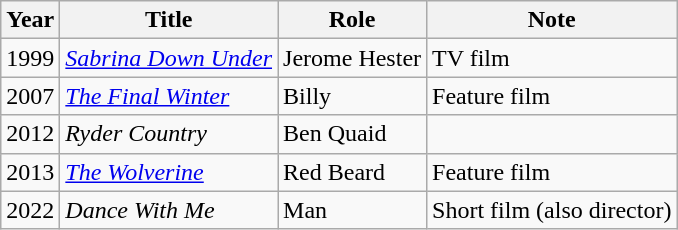<table class="wikitable sortable plainrowheaders">
<tr>
<th scope="col">Year</th>
<th scope="col">Title</th>
<th scope="col">Role</th>
<th scope="col">Note</th>
</tr>
<tr>
<td>1999</td>
<td><em><a href='#'>Sabrina Down Under</a></em></td>
<td>Jerome Hester</td>
<td>TV film</td>
</tr>
<tr>
<td>2007</td>
<td><em><a href='#'>The Final Winter</a></em></td>
<td>Billy</td>
<td>Feature film</td>
</tr>
<tr>
<td>2012</td>
<td><em>Ryder Country</em></td>
<td>Ben Quaid</td>
<td></td>
</tr>
<tr>
<td>2013</td>
<td><em><a href='#'>The Wolverine</a></em></td>
<td>Red Beard</td>
<td>Feature film</td>
</tr>
<tr>
<td>2022</td>
<td><em>Dance With Me</em></td>
<td>Man</td>
<td>Short film (also director)</td>
</tr>
</table>
